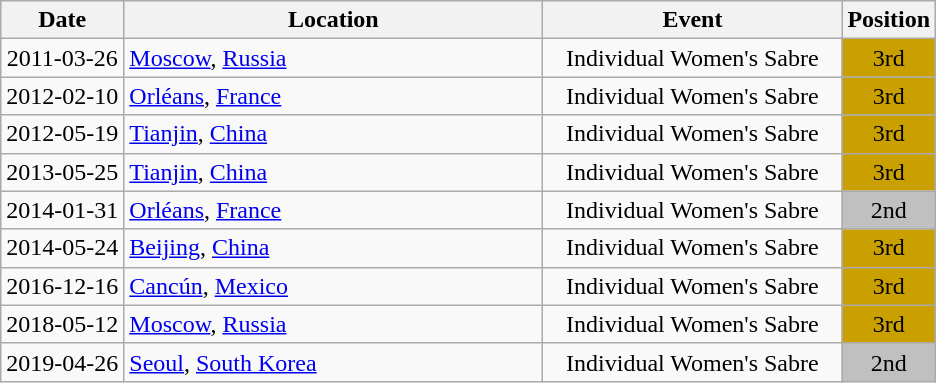<table class="wikitable" style="text-align:center;">
<tr>
<th>Date</th>
<th style="width:17em">Location</th>
<th style="width:12em">Event</th>
<th>Position</th>
</tr>
<tr>
<td>2011-03-26</td>
<td rowspan="1" align="left"> <a href='#'>Moscow</a>, <a href='#'>Russia</a></td>
<td>Individual Women's Sabre</td>
<td bgcolor="caramel">3rd</td>
</tr>
<tr>
<td>2012-02-10</td>
<td rowspan="1" align="left"> <a href='#'>Orléans</a>, <a href='#'>France</a></td>
<td>Individual Women's Sabre</td>
<td bgcolor="caramel">3rd</td>
</tr>
<tr>
<td>2012-05-19</td>
<td rowspan="1" align="left"> <a href='#'>Tianjin</a>, <a href='#'>China</a></td>
<td>Individual Women's Sabre</td>
<td bgcolor="caramel">3rd</td>
</tr>
<tr>
<td rowspan="1">2013-05-25</td>
<td rowspan="1" align="left"> <a href='#'>Tianjin</a>, <a href='#'>China</a></td>
<td>Individual Women's Sabre</td>
<td bgcolor="caramel">3rd</td>
</tr>
<tr>
<td>2014-01-31</td>
<td rowspan="1" align="left"> <a href='#'>Orléans</a>, <a href='#'>France</a></td>
<td>Individual Women's Sabre</td>
<td bgcolor="silver">2nd</td>
</tr>
<tr>
<td>2014-05-24</td>
<td rowspan="1" align="left"> <a href='#'>Beijing</a>, <a href='#'>China</a></td>
<td>Individual Women's Sabre</td>
<td bgcolor="caramel">3rd</td>
</tr>
<tr>
<td rowspan="1">2016-12-16</td>
<td rowspan="1" align="left"> <a href='#'>Cancún</a>, <a href='#'>Mexico</a></td>
<td>Individual Women's Sabre</td>
<td bgcolor="caramel">3rd</td>
</tr>
<tr>
<td>2018-05-12</td>
<td rowspan="1" align="left"> <a href='#'>Moscow</a>, <a href='#'>Russia</a></td>
<td>Individual Women's Sabre</td>
<td bgcolor="caramel">3rd</td>
</tr>
<tr>
<td>2019-04-26</td>
<td rowspan="1" align="left"> <a href='#'>Seoul</a>, <a href='#'>South Korea</a></td>
<td>Individual Women's Sabre</td>
<td bgcolor="silver">2nd</td>
</tr>
</table>
